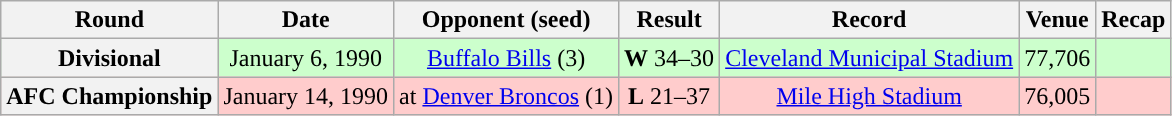<table class="wikitable" style="text-align:center">
<tr>
<th>Round</th>
<th>Date</th>
<th>Opponent (seed)</th>
<th>Result</th>
<th>Record</th>
<th>Venue</th>
<th>Recap</th>
</tr>
<tr style="background:#cfc">
<th>Divisional</th>
<td>January 6, 1990</td>
<td><a href='#'>Buffalo Bills</a> (3)</td>
<td><strong>W</strong> 34–30</td>
<td><a href='#'>Cleveland Municipal Stadium</a></td>
<td>77,706</td>
<td></td>
</tr>
<tr style="background:#fcc">
<th>AFC Championship</th>
<td>January 14, 1990</td>
<td>at <a href='#'>Denver Broncos</a> (1)</td>
<td><strong>L</strong> 21–37</td>
<td><a href='#'>Mile High Stadium</a></td>
<td>76,005</td>
<td></td>
</tr>
</table>
